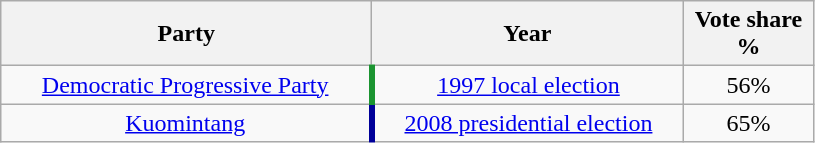<table class="wikitable" style="text-align:center">
<tr>
<th width=240>Party</th>
<th width=200>Year</th>
<th width=80>Vote share %</th>
</tr>
<tr>
<td align=center style="border-right:4px solid #1B9431;" align="center"><a href='#'>Democratic Progressive Party</a></td>
<td><a href='#'>1997 local election</a></td>
<td>56%</td>
</tr>
<tr>
<td align=center style="border-right:4px solid #000099;" align="center"><a href='#'>Kuomintang</a></td>
<td><a href='#'>2008 presidential election</a></td>
<td>65%</td>
</tr>
</table>
